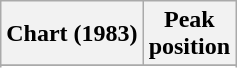<table class="wikitable sortable plainrowheaders" style="text-align:center">
<tr>
<th scope="col">Chart (1983)</th>
<th scope="col">Peak<br>position</th>
</tr>
<tr>
</tr>
<tr>
</tr>
<tr>
</tr>
</table>
